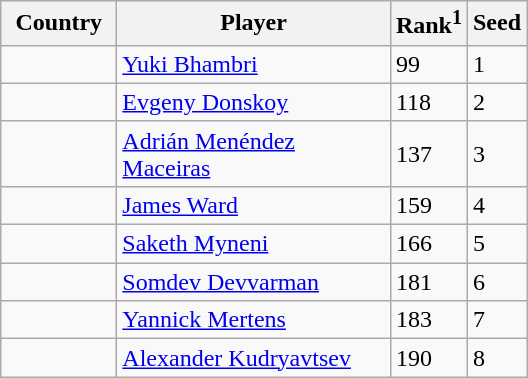<table class="sortable wikitable">
<tr>
<th width="70">Country</th>
<th width="175">Player</th>
<th>Rank<sup>1</sup></th>
<th>Seed</th>
</tr>
<tr>
<td></td>
<td><a href='#'>Yuki Bhambri</a></td>
<td>99</td>
<td>1</td>
</tr>
<tr>
<td></td>
<td><a href='#'>Evgeny Donskoy</a></td>
<td>118</td>
<td>2</td>
</tr>
<tr>
<td></td>
<td><a href='#'>Adrián Menéndez Maceiras</a></td>
<td>137</td>
<td>3</td>
</tr>
<tr>
<td></td>
<td><a href='#'>James Ward</a></td>
<td>159</td>
<td>4</td>
</tr>
<tr>
<td></td>
<td><a href='#'>Saketh Myneni</a></td>
<td>166</td>
<td>5</td>
</tr>
<tr>
<td></td>
<td><a href='#'>Somdev Devvarman</a></td>
<td>181</td>
<td>6</td>
</tr>
<tr>
<td></td>
<td><a href='#'>Yannick Mertens</a></td>
<td>183</td>
<td>7</td>
</tr>
<tr>
<td></td>
<td><a href='#'>Alexander Kudryavtsev</a></td>
<td>190</td>
<td>8</td>
</tr>
</table>
